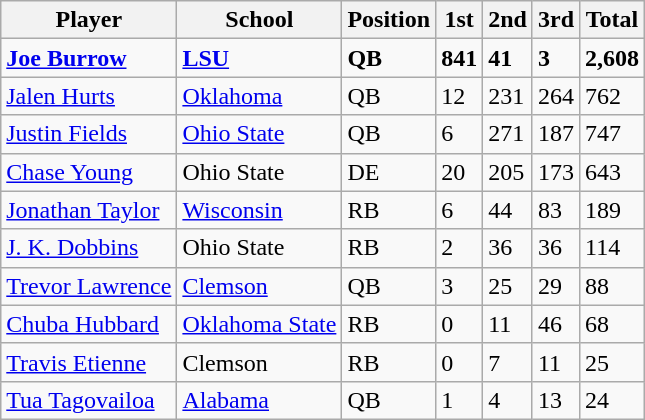<table class="wikitable">
<tr>
<th>Player</th>
<th>School</th>
<th>Position</th>
<th>1st</th>
<th>2nd</th>
<th>3rd</th>
<th>Total</th>
</tr>
<tr>
<td><strong><a href='#'>Joe Burrow</a></strong></td>
<td><strong><a href='#'>LSU</a></strong></td>
<td><strong>QB</strong></td>
<td><strong>841</strong></td>
<td><strong>41</strong></td>
<td><strong>3</strong></td>
<td><strong>2,608</strong></td>
</tr>
<tr>
<td><a href='#'>Jalen Hurts</a></td>
<td><a href='#'>Oklahoma</a></td>
<td>QB</td>
<td>12</td>
<td>231</td>
<td>264</td>
<td>762</td>
</tr>
<tr>
<td><a href='#'>Justin Fields</a></td>
<td><a href='#'>Ohio State</a></td>
<td>QB</td>
<td>6</td>
<td>271</td>
<td>187</td>
<td>747</td>
</tr>
<tr>
<td><a href='#'>Chase Young</a></td>
<td>Ohio State</td>
<td>DE</td>
<td>20</td>
<td>205</td>
<td>173</td>
<td>643</td>
</tr>
<tr>
<td><a href='#'>Jonathan Taylor</a></td>
<td><a href='#'>Wisconsin</a></td>
<td>RB</td>
<td>6</td>
<td>44</td>
<td>83</td>
<td>189</td>
</tr>
<tr>
<td><a href='#'>J. K. Dobbins</a></td>
<td>Ohio State</td>
<td>RB</td>
<td>2</td>
<td>36</td>
<td>36</td>
<td>114</td>
</tr>
<tr>
<td><a href='#'>Trevor Lawrence</a></td>
<td><a href='#'>Clemson</a></td>
<td>QB</td>
<td>3</td>
<td>25</td>
<td>29</td>
<td>88</td>
</tr>
<tr>
<td><a href='#'>Chuba Hubbard</a></td>
<td><a href='#'>Oklahoma State</a></td>
<td>RB</td>
<td>0</td>
<td>11</td>
<td>46</td>
<td>68</td>
</tr>
<tr>
<td><a href='#'>Travis Etienne</a></td>
<td>Clemson</td>
<td>RB</td>
<td>0</td>
<td>7</td>
<td>11</td>
<td>25</td>
</tr>
<tr>
<td><a href='#'>Tua Tagovailoa</a></td>
<td><a href='#'>Alabama</a></td>
<td>QB</td>
<td>1</td>
<td>4</td>
<td>13</td>
<td>24</td>
</tr>
</table>
